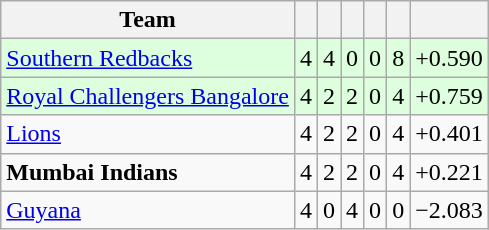<table class="wikitable" style="text-align:center">
<tr>
<th>Team</th>
<th></th>
<th></th>
<th></th>
<th></th>
<th></th>
<th></th>
</tr>
<tr style="background:#dfd;">
<td style="text-align:left;"><a href='#'>Southern Redbacks</a></td>
<td>4</td>
<td>4</td>
<td>0</td>
<td>0</td>
<td>8</td>
<td>+0.590</td>
</tr>
<tr style="background:#dfd;">
<td style="text-align:left;"><a href='#'>Royal Challengers Bangalore</a></td>
<td>4</td>
<td>2</td>
<td>2</td>
<td>0</td>
<td>4</td>
<td>+0.759</td>
</tr>
<tr>
<td style="text-align:left;"><a href='#'>Lions</a></td>
<td>4</td>
<td>2</td>
<td>2</td>
<td>0</td>
<td>4</td>
<td>+0.401</td>
</tr>
<tr>
<td style="text-align:left;"><strong>Mumbai Indians</strong></td>
<td>4</td>
<td>2</td>
<td>2</td>
<td>0</td>
<td>4</td>
<td>+0.221</td>
</tr>
<tr>
<td style="text-align:left;"><a href='#'>Guyana</a></td>
<td>4</td>
<td>0</td>
<td>4</td>
<td>0</td>
<td>0</td>
<td>−2.083</td>
</tr>
</table>
